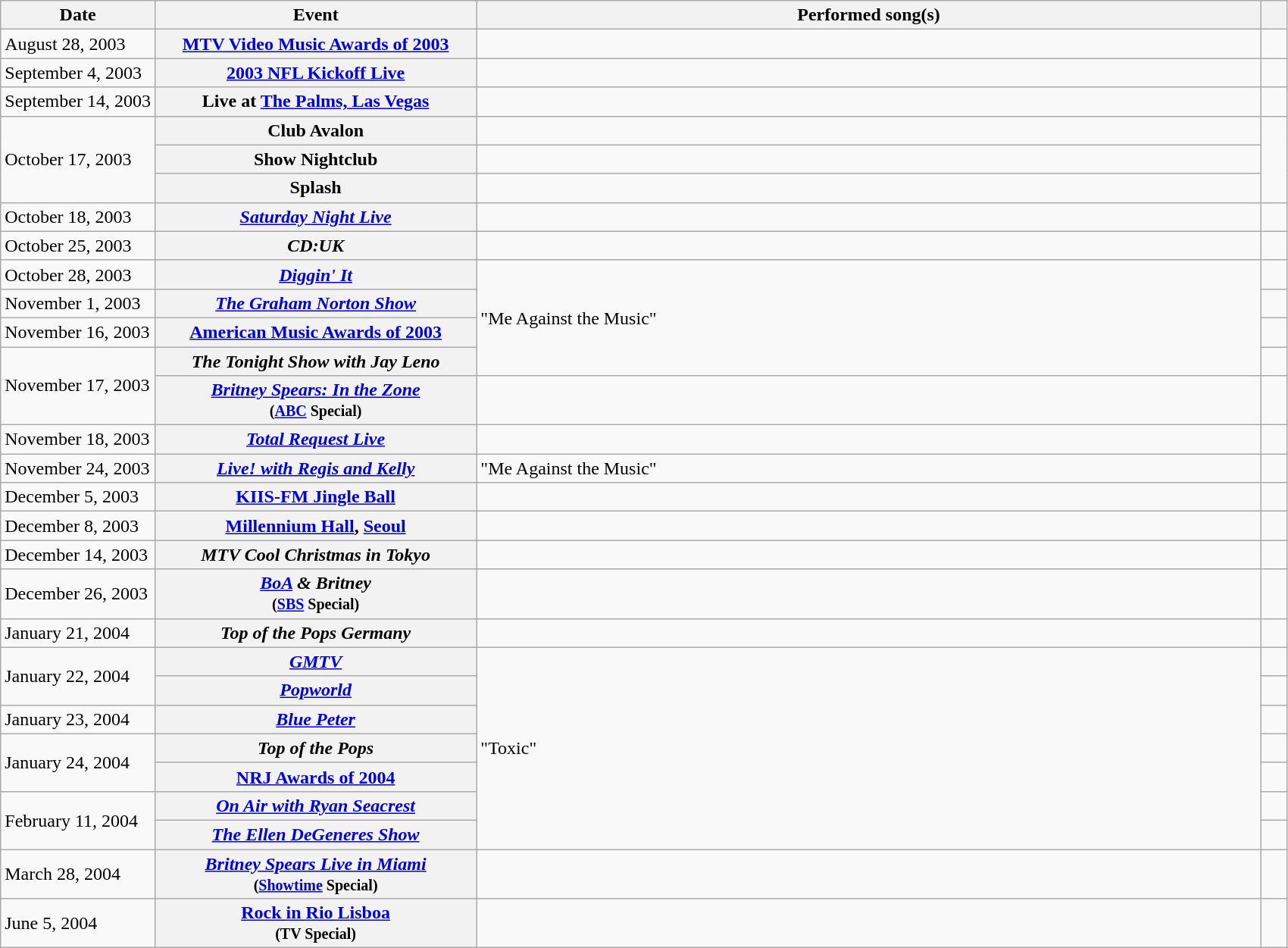<table class="wikitable sortable plainrowheaders">
<tr>
<th style="width:12%;">Date</th>
<th style="width:25%;">Event</th>
<th>Performed song(s)</th>
<th style="width:2%;"></th>
</tr>
<tr>
<td>August 28, 2003</td>
<th scope="row"><a href='#'>MTV Video Music Awards of 2003</a></th>
<td></td>
<td style="text-align:center;"></td>
</tr>
<tr>
<td>September 4, 2003</td>
<th scope="row"><a href='#'>2003 NFL Kickoff Live</a></th>
<td></td>
<td style="text-align:center;"></td>
</tr>
<tr>
<td>September 14, 2003</td>
<th scope="row">Live at <a href='#'>The Palms, Las Vegas</a></th>
<td></td>
<td style="text-align:center;"></td>
</tr>
<tr>
<td rowspan="3">October 17, 2003</td>
<th scope="row">Club Avalon</th>
<td></td>
<td rowspan="3" style="text-align:center;"></td>
</tr>
<tr>
<th scope="row">Show Nightclub</th>
<td></td>
</tr>
<tr>
<th scope="row">Splash</th>
<td></td>
</tr>
<tr>
<td>October 18, 2003</td>
<th scope="row"><em><a href='#'>Saturday Night Live</a></em></th>
<td></td>
<td style="text-align:center;"></td>
</tr>
<tr>
<td>October 25, 2003</td>
<th scope="row"><em>CD:UK</em></th>
<td></td>
<td style="text-align:center;"></td>
</tr>
<tr>
<td>October 28, 2003</td>
<th scope="row"><em><a href='#'>Diggin' It</a></em></th>
<td rowspan="4">"Me Against the Music"</td>
<td style="text-align:center;"></td>
</tr>
<tr>
<td>November 1, 2003</td>
<th scope="row"><em><a href='#'>The Graham Norton Show</a></em></th>
<td style="text-align:center;"></td>
</tr>
<tr>
<td>November 16, 2003</td>
<th scope="row"><a href='#'>American Music Awards of 2003</a></th>
<td style="text-align:center;"></td>
</tr>
<tr>
<td rowspan="2">November 17, 2003</td>
<th scope="row"><em>The Tonight Show with Jay Leno</em></th>
<td style="text-align:center;"></td>
</tr>
<tr>
<th scope="row"><em><a href='#'>Britney Spears: In the Zone</a></em> <br><small>(<a href='#'>ABC</a> Special)</small></th>
<td></td>
<td style="text-align:center;"></td>
</tr>
<tr>
<td>November 18, 2003</td>
<th scope="row"><em><a href='#'>Total Request Live</a></em></th>
<td></td>
<td style="text-align:center;"></td>
</tr>
<tr>
<td>November 24, 2003</td>
<th scope="row"><em><a href='#'>Live! with Regis and Kelly</a></em></th>
<td>"Me Against the Music"</td>
<td style="text-align:center;"></td>
</tr>
<tr>
<td>December 5, 2003</td>
<th scope="row"><a href='#'>KIIS-FM Jingle Ball</a></th>
<td></td>
<td style="text-align:center;"></td>
</tr>
<tr>
<td>December 8, 2003</td>
<th scope="row"><a href='#'>Millennium Hall</a>, <a href='#'>Seoul</a></th>
<td></td>
<td style="text-align:center;"></td>
</tr>
<tr>
<td>December 14, 2003</td>
<th scope="row"><em>MTV Cool Christmas in Tokyo</em></th>
<td></td>
<td style="text-align:center;"></td>
</tr>
<tr>
<td>December 26, 2003</td>
<th scope="row"><em><a href='#'>BoA</a> & Britney</em> <br><small>(<a href='#'>SBS</a> Special)</small></th>
<td></td>
<td style="text-align:center;"></td>
</tr>
<tr>
<td>January 21, 2004</td>
<th scope="row"><em>Top of the Pops Germany</em></th>
<td></td>
<td style="text-align:center;"></td>
</tr>
<tr>
<td rowspan="2">January 22, 2004</td>
<th scope="row"><em><a href='#'>GMTV</a></em></th>
<td rowspan="7">"Toxic"</td>
<td style="text-align:center;"></td>
</tr>
<tr>
<th scope="row"><em><a href='#'>Popworld</a></em></th>
<td style="text-align:center;"></td>
</tr>
<tr>
<td>January 23, 2004</td>
<th scope="row"><em><a href='#'>Blue Peter</a></em></th>
<td style="text-align:center;"></td>
</tr>
<tr>
<td rowspan="2">January 24, 2004</td>
<th scope="row"><em>Top of the Pops</em></th>
<td style="text-align:center;"></td>
</tr>
<tr>
<th scope="row"><a href='#'>NRJ Awards of 2004</a></th>
<td style="text-align:center;"></td>
</tr>
<tr>
<td rowspan="2">February 11, 2004</td>
<th scope="row"><em><a href='#'>On Air with Ryan Seacrest</a></em></th>
<td style="text-align:center;"></td>
</tr>
<tr>
<th scope="row"><em><a href='#'>The Ellen DeGeneres Show</a></em></th>
<td style="text-align:center;"></td>
</tr>
<tr>
<td>March 28, 2004</td>
<th scope="row"><em><a href='#'>Britney Spears Live in Miami</a></em> <br><small>(<a href='#'>Showtime</a> Special)</small></th>
<td></td>
<td style="text-align:center;"></td>
</tr>
<tr>
<td>June 5, 2004</td>
<th scope="row"><a href='#'>Rock in Rio Lisboa</a> <br><small>(TV Special)</small></th>
<td></td>
<td style="text-align:center;"></td>
</tr>
</table>
